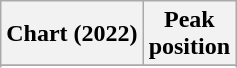<table class="wikitable sortable plainrowheaders" style="text-align:center">
<tr>
<th scope="col">Chart (2022)</th>
<th scope="col">Peak<br> position</th>
</tr>
<tr>
</tr>
<tr>
</tr>
<tr>
</tr>
<tr>
</tr>
<tr>
</tr>
</table>
